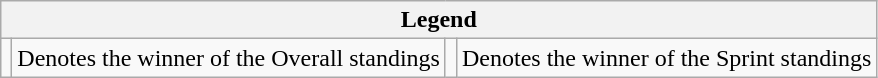<table class="wikitable">
<tr>
<th colspan="4">Legend</th>
</tr>
<tr>
<td></td>
<td>Denotes the winner of the Overall standings</td>
<td></td>
<td>Denotes the winner of the Sprint standings</td>
</tr>
</table>
